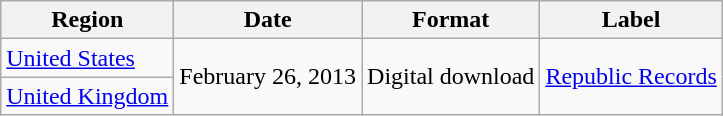<table class=wikitable>
<tr>
<th>Region</th>
<th>Date</th>
<th>Format</th>
<th>Label</th>
</tr>
<tr>
<td><a href='#'>United States</a></td>
<td rowspan="2">February 26, 2013</td>
<td rowspan="2">Digital download</td>
<td rowspan="2"><a href='#'>Republic Records</a></td>
</tr>
<tr>
<td><a href='#'>United Kingdom</a></td>
</tr>
</table>
